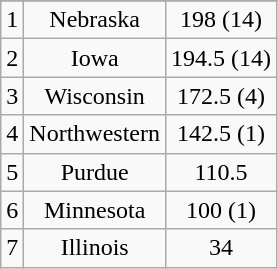<table class="wikitable" style="display: inline-table;">
<tr align="center">
</tr>
<tr align="center">
<td>1</td>
<td>Nebraska</td>
<td>198 (14)</td>
</tr>
<tr align="center">
<td>2</td>
<td>Iowa</td>
<td>194.5 (14)</td>
</tr>
<tr align="center">
<td>3</td>
<td>Wisconsin</td>
<td>172.5 (4)</td>
</tr>
<tr align="center">
<td>4</td>
<td>Northwestern</td>
<td>142.5 (1)</td>
</tr>
<tr align="center">
<td>5</td>
<td>Purdue</td>
<td>110.5</td>
</tr>
<tr align="center">
<td>6</td>
<td>Minnesota</td>
<td>100 (1)</td>
</tr>
<tr align="center">
<td>7</td>
<td>Illinois</td>
<td>34</td>
</tr>
</table>
